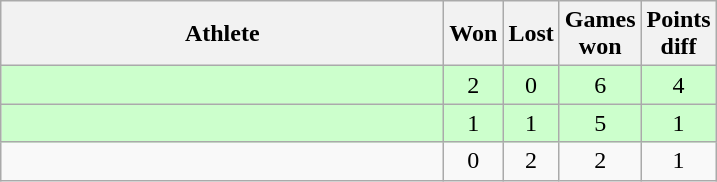<table class="wikitable">
<tr>
<th style="width:18em">Athlete</th>
<th>Won</th>
<th>Lost</th>
<th>Games<br>won</th>
<th>Points<br>diff</th>
</tr>
<tr bgcolor="#ccffcc">
<td></td>
<td align="center">2</td>
<td align="center">0</td>
<td align="center">6</td>
<td align="center">4</td>
</tr>
<tr bgcolor="#ccffcc">
<td></td>
<td align="center">1</td>
<td align="center">1</td>
<td align="center">5</td>
<td align="center">1</td>
</tr>
<tr>
<td></td>
<td align="center">0</td>
<td align="center">2</td>
<td align="center">2</td>
<td align="center">1</td>
</tr>
</table>
